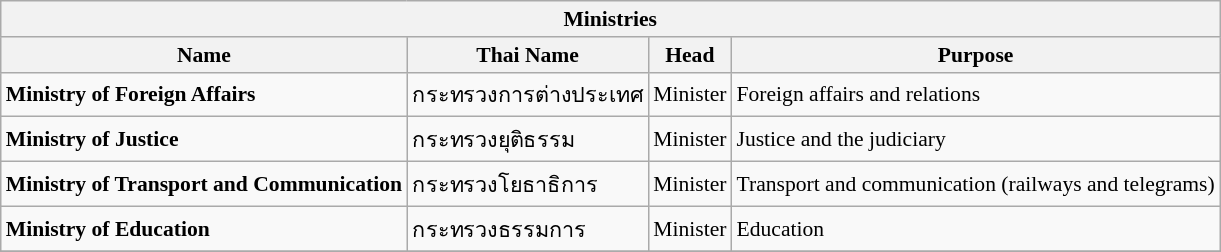<table class="wikitable" style="font-size:90%;">
<tr>
<th colspan="4" style="background:">Ministries</th>
</tr>
<tr>
<th>Name</th>
<th>Thai Name</th>
<th>Head</th>
<th>Purpose</th>
</tr>
<tr>
<td><strong>Ministry of Foreign Affairs</strong></td>
<td>กระทรวงการต่างประเทศ</td>
<td>Minister</td>
<td>Foreign affairs and relations</td>
</tr>
<tr>
<td><strong>Ministry of Justice</strong></td>
<td>กระทรวงยุติธรรม</td>
<td>Minister</td>
<td>Justice and the judiciary</td>
</tr>
<tr>
<td><strong>Ministry of Transport and Communication</strong></td>
<td>กระทรวงโยธาธิการ</td>
<td>Minister</td>
<td>Transport and communication (railways and telegrams)</td>
</tr>
<tr>
<td><strong>Ministry of Education</strong></td>
<td>กระทรวงธรรมการ</td>
<td>Minister</td>
<td>Education</td>
</tr>
<tr>
</tr>
</table>
